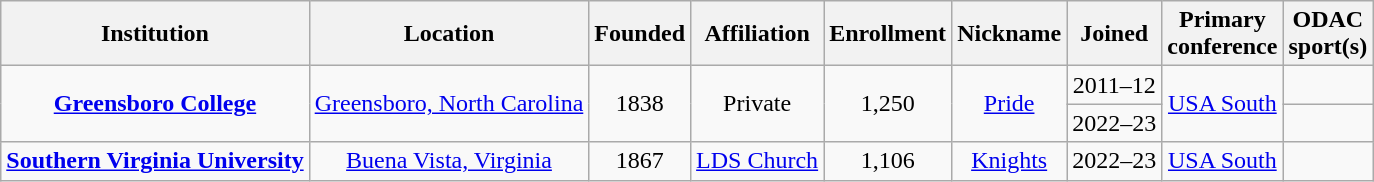<table class="wikitable sortable" style="text-align: center;">
<tr>
<th>Institution</th>
<th>Location</th>
<th>Founded</th>
<th>Affiliation</th>
<th>Enrollment</th>
<th>Nickname</th>
<th>Joined</th>
<th>Primary<br>conference</th>
<th>ODAC<br>sport(s)</th>
</tr>
<tr>
<td rowspan=2><strong><a href='#'>Greensboro College</a></strong></td>
<td rowspan=2><a href='#'>Greensboro, North Carolina</a></td>
<td rowspan=2>1838</td>
<td rowspan=2>Private</td>
<td rowspan=2>1,250</td>
<td rowspan=2><a href='#'>Pride</a></td>
<td>2011–12</td>
<td rowspan=2><a href='#'>USA South</a></td>
<td></td>
</tr>
<tr>
<td>2022–23</td>
<td></td>
</tr>
<tr>
<td><strong><a href='#'>Southern Virginia University</a></strong></td>
<td><a href='#'>Buena Vista, Virginia</a></td>
<td>1867</td>
<td><a href='#'>LDS Church</a></td>
<td>1,106</td>
<td><a href='#'>Knights</a></td>
<td>2022–23</td>
<td><a href='#'>USA South</a></td>
<td></td>
</tr>
</table>
